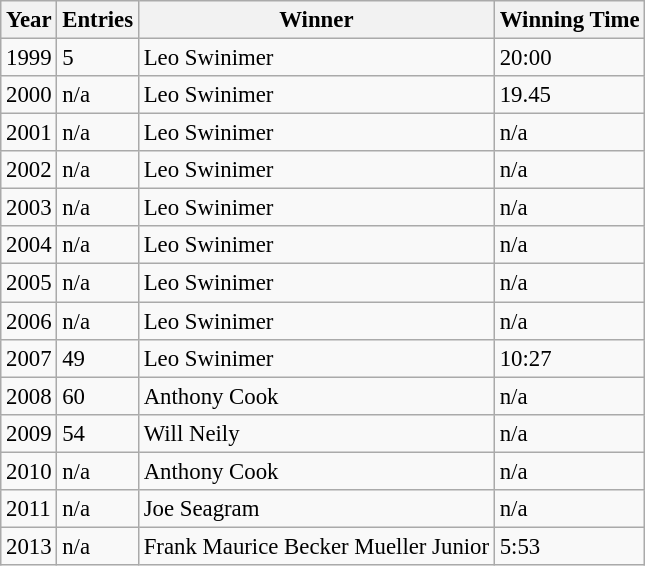<table class="wikitable" style="font-size: 95%;">
<tr>
<th>Year</th>
<th>Entries</th>
<th>Winner</th>
<th>Winning Time</th>
</tr>
<tr>
<td>1999</td>
<td>5</td>
<td>Leo Swinimer</td>
<td>20:00</td>
</tr>
<tr>
<td>2000</td>
<td>n/a</td>
<td>Leo Swinimer</td>
<td>19.45</td>
</tr>
<tr>
<td>2001</td>
<td>n/a</td>
<td>Leo Swinimer</td>
<td>n/a</td>
</tr>
<tr>
<td>2002</td>
<td>n/a</td>
<td>Leo Swinimer</td>
<td>n/a</td>
</tr>
<tr>
<td>2003</td>
<td>n/a</td>
<td>Leo Swinimer</td>
<td>n/a</td>
</tr>
<tr>
<td>2004</td>
<td>n/a</td>
<td>Leo Swinimer</td>
<td>n/a</td>
</tr>
<tr>
<td>2005</td>
<td>n/a</td>
<td>Leo Swinimer</td>
<td>n/a</td>
</tr>
<tr>
<td>2006</td>
<td>n/a</td>
<td>Leo Swinimer</td>
<td>n/a</td>
</tr>
<tr>
<td>2007</td>
<td>49</td>
<td>Leo Swinimer</td>
<td>10:27</td>
</tr>
<tr>
<td>2008</td>
<td>60</td>
<td>Anthony Cook</td>
<td>n/a</td>
</tr>
<tr>
<td>2009</td>
<td>54</td>
<td>Will Neily</td>
<td>n/a</td>
</tr>
<tr>
<td>2010</td>
<td>n/a</td>
<td>Anthony Cook</td>
<td>n/a</td>
</tr>
<tr>
<td>2011</td>
<td>n/a</td>
<td>Joe Seagram</td>
<td>n/a</td>
</tr>
<tr>
<td>2013</td>
<td>n/a</td>
<td>Frank Maurice Becker Mueller Junior</td>
<td>5:53</td>
</tr>
</table>
